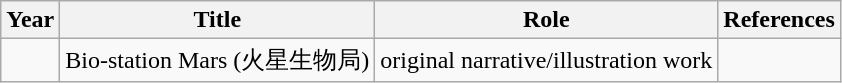<table class="wikitable">
<tr>
<th>Year</th>
<th>Title</th>
<th>Role</th>
<th>References</th>
</tr>
<tr>
<td></td>
<td>Bio-station Mars (火星生物局)</td>
<td>original narrative/illustration work</td>
<td></td>
</tr>
</table>
